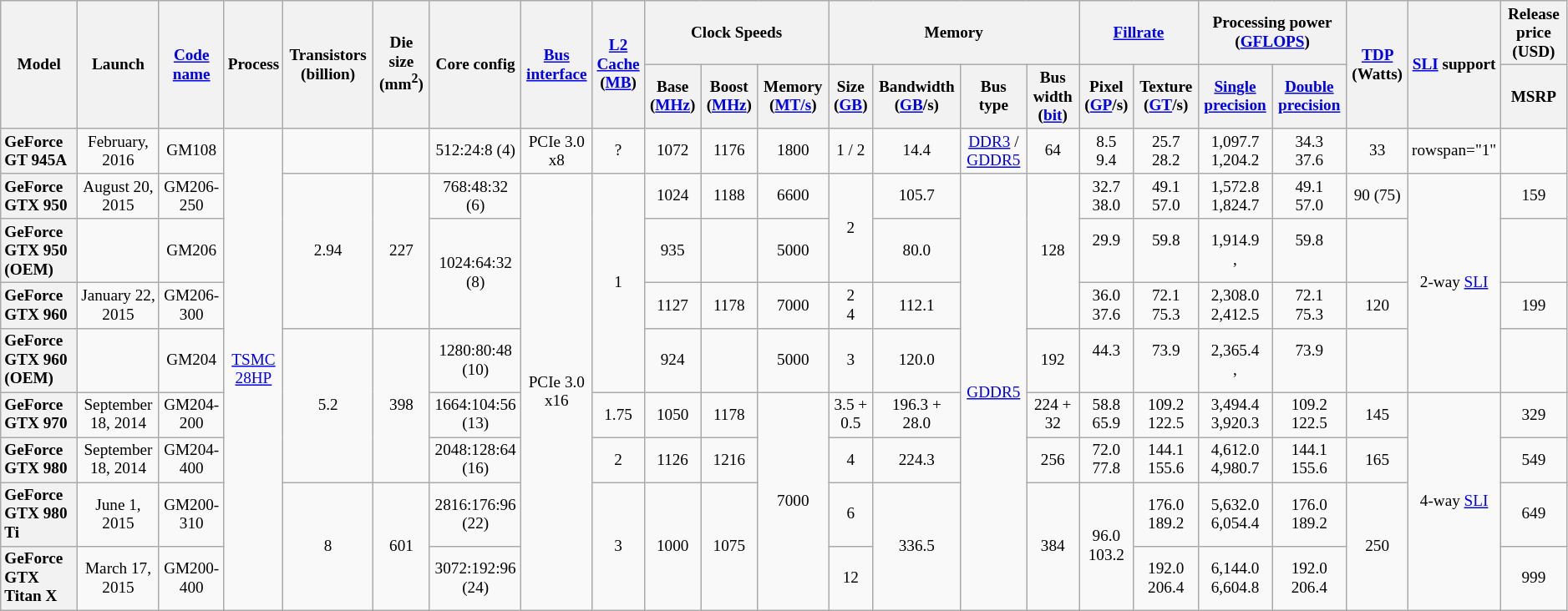<table class="wikitable sortable sort-under mw-datatable" style="font-size: 80%; text-align: center;">
<tr>
<th rowspan="2">Model</th>
<th rowspan="2">Launch</th>
<th rowspan="2"><a href='#'>Code name</a></th>
<th rowspan="2">Process</th>
<th rowspan="2">Transistors (billion)</th>
<th rowspan="2">Die size (mm<sup>2</sup>)</th>
<th rowspan="2">Core config</th>
<th rowspan="2"><a href='#'>Bus</a> <a href='#'>interface</a></th>
<th rowspan="2"><a href='#'>L2 Cache</a><br>(<a href='#'>MB</a>)</th>
<th colspan="3">Clock Speeds</th>
<th colspan="4">Memory</th>
<th colspan="2"><a href='#'>Fillrate</a></th>
<th colspan="2">Processing power (<a href='#'>GFLOPS</a>)</th>
<th rowspan="2"><a href='#'>TDP</a> (Watts)</th>
<th rowspan="2"><a href='#'>SLI</a> support</th>
<th>Release price (USD)</th>
</tr>
<tr>
<th>Base (<a href='#'>MHz</a>)</th>
<th>Boost (<a href='#'>MHz</a>)</th>
<th>Memory (<a href='#'>MT/s</a>)</th>
<th>Size (<a href='#'>GB</a>)</th>
<th>Bandwidth (<a href='#'>GB</a>/s)</th>
<th>Bus type</th>
<th>Bus width (<a href='#'>bit</a>)</th>
<th>Pixel (<a href='#'>GP</a>/s)</th>
<th>Texture (<a href='#'>GT</a>/s)</th>
<th><a href='#'>Single precision</a></th>
<th><a href='#'>Double precision</a></th>
<th>MSRP</th>
</tr>
<tr>
<th style="text-align:left;">GeForce GT 945A</th>
<td>February, 2016</td>
<td>GM108</td>
<td rowspan="9"><a href='#'>TSMC</a><br><a href='#'>28HP</a></td>
<td></td>
<td></td>
<td>512:24:8 (4)</td>
<td>PCIe 3.0 x8</td>
<td>?</td>
<td>1072</td>
<td>1176</td>
<td>1800</td>
<td>1 / 2</td>
<td>14.4</td>
<td><a href='#'>DDR3</a> / <a href='#'>GDDR5</a></td>
<td>64</td>
<td>8.5<br>9.4</td>
<td>25.7<br>28.2</td>
<td>1,097.7<br>1,204.2</td>
<td>34.3<br>37.6</td>
<td>33</td>
<td>rowspan="1" </td>
<td></td>
</tr>
<tr>
<th style="text-align:left;">GeForce GTX 950</th>
<td>August 20, 2015</td>
<td>GM206-250</td>
<td rowspan="3">2.94</td>
<td rowspan="3">227</td>
<td>768:48:32 (6)</td>
<td rowspan="8">PCIe 3.0 x16</td>
<td rowspan="4">1</td>
<td>1024</td>
<td>1188</td>
<td>6600</td>
<td rowspan="2">2</td>
<td>105.7</td>
<td rowspan="8"><a href='#'>GDDR5</a></td>
<td rowspan="3">128</td>
<td>32.7<br>38.0</td>
<td>49.1<br>57.0</td>
<td>1,572.8<br>1,824.7</td>
<td>49.1<br>57.0</td>
<td>90 (75)</td>
<td rowspan="4">2-way <a href='#'>SLI</a></td>
<td>159</td>
</tr>
<tr>
<th style="text-align:left;">GeForce GTX 950 (OEM)</th>
<td></td>
<td>GM206</td>
<td rowspan="2">1024:64:32 (8)</td>
<td>935</td>
<td></td>
<td>5000</td>
<td>80.0</td>
<td>29.9<br> </td>
<td>59.8<br> </td>
<td>1,914.9<br>,</td>
<td>59.8<br> </td>
<td></td>
<td></td>
</tr>
<tr>
<th style="text-align:left;">GeForce GTX 960</th>
<td>January 22, 2015</td>
<td>GM206-300</td>
<td>1127</td>
<td>1178</td>
<td>7000</td>
<td>2<br>4</td>
<td>112.1</td>
<td>36.0<br>37.6</td>
<td>72.1<br>75.3</td>
<td>2,308.0<br>2,412.5</td>
<td>72.1<br>75.3</td>
<td>120</td>
<td>199</td>
</tr>
<tr>
<th style="text-align:left;">GeForce GTX 960 (OEM)</th>
<td></td>
<td>GM204</td>
<td rowspan="3">5.2</td>
<td rowspan="3">398</td>
<td>1280:80:48 (10)</td>
<td>924</td>
<td></td>
<td>5000</td>
<td>3</td>
<td>120.0</td>
<td>192</td>
<td>44.3<br> </td>
<td>73.9<br> </td>
<td>2,365.4<br>,</td>
<td>73.9<br> </td>
<td></td>
<td></td>
</tr>
<tr>
<th style="text-align:left;">GeForce GTX 970</th>
<td>September 18, 2014</td>
<td>GM204-200</td>
<td>1664:104:56 (13)</td>
<td>1.75</td>
<td>1050</td>
<td>1178</td>
<td rowspan="4">7000</td>
<td>3.5 +<br>0.5</td>
<td>196.3 +<br>28.0</td>
<td>224 +<br>32</td>
<td>58.8<br>65.9</td>
<td>109.2<br>122.5</td>
<td>3,494.4<br>3,920.3</td>
<td>109.2<br>122.5</td>
<td>145</td>
<td rowspan="4">4-way <a href='#'>SLI</a></td>
<td>329</td>
</tr>
<tr>
<th style="text-align:left;">GeForce GTX 980</th>
<td>September 18, 2014</td>
<td>GM204-400</td>
<td>2048:128:64 (16)</td>
<td>2</td>
<td>1126</td>
<td>1216</td>
<td>4</td>
<td>224.3</td>
<td>256</td>
<td>72.0<br>77.8</td>
<td>144.1<br>155.6</td>
<td>4,612.0<br>4,980.7</td>
<td>144.1<br>155.6</td>
<td>165</td>
<td>549</td>
</tr>
<tr>
<th style="text-align:left;">GeForce GTX 980 Ti</th>
<td>June 1, 2015</td>
<td>GM200-310</td>
<td rowspan="2">8</td>
<td rowspan="2">601</td>
<td>2816:176:96 (22)</td>
<td rowspan="2">3</td>
<td rowspan="2">1000</td>
<td rowspan="2">1075</td>
<td>6</td>
<td rowspan="2">336.5</td>
<td rowspan="2">384</td>
<td rowspan="2">96.0<br>103.2</td>
<td>176.0<br>189.2</td>
<td>5,632.0<br>6,054.4</td>
<td>176.0<br>189.2</td>
<td rowspan="2">250</td>
<td>649</td>
</tr>
<tr>
<th style="text-align:left;">GeForce GTX Titan X</th>
<td>March 17, 2015</td>
<td>GM200-400</td>
<td>3072:192:96 (24)</td>
<td>12</td>
<td>192.0<br>206.4</td>
<td>6,144.0<br>6,604.8</td>
<td>192.0<br>206.4</td>
<td>999</td>
</tr>
</table>
